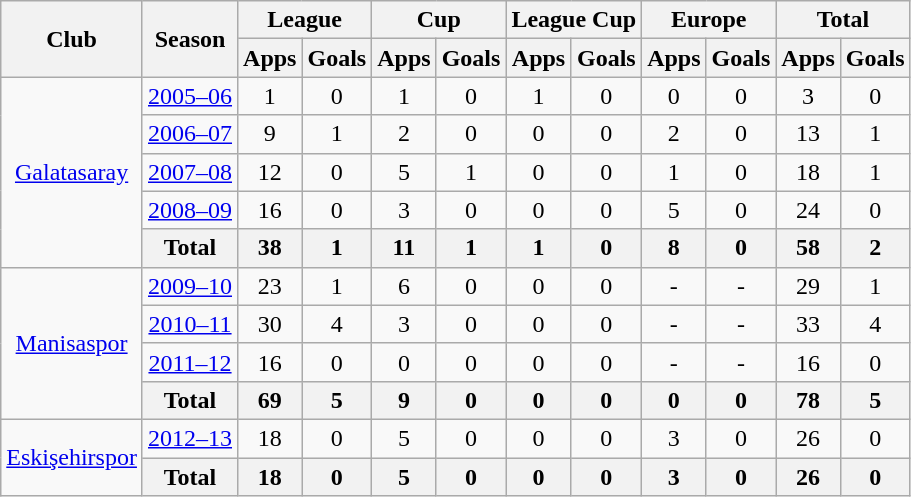<table class="wikitable" style="text-align: center;">
<tr>
<th rowspan="2">Club</th>
<th rowspan="2">Season</th>
<th colspan="2">League</th>
<th colspan="2">Cup</th>
<th colspan="2">League Cup</th>
<th colspan="2">Europe</th>
<th colspan="2">Total</th>
</tr>
<tr>
<th>Apps</th>
<th>Goals</th>
<th>Apps</th>
<th>Goals</th>
<th>Apps</th>
<th>Goals</th>
<th>Apps</th>
<th>Goals</th>
<th>Apps</th>
<th>Goals</th>
</tr>
<tr>
<td rowspan="5" valign="center"><a href='#'>Galatasaray</a></td>
<td><a href='#'>2005–06</a></td>
<td>1</td>
<td>0</td>
<td>1</td>
<td>0</td>
<td>1</td>
<td>0</td>
<td>0</td>
<td>0</td>
<td>3</td>
<td>0</td>
</tr>
<tr>
<td><a href='#'>2006–07</a></td>
<td>9</td>
<td>1</td>
<td>2</td>
<td>0</td>
<td>0</td>
<td>0</td>
<td>2</td>
<td>0</td>
<td>13</td>
<td>1</td>
</tr>
<tr>
<td><a href='#'>2007–08</a></td>
<td>12</td>
<td>0</td>
<td>5</td>
<td>1</td>
<td>0</td>
<td>0</td>
<td>1</td>
<td>0</td>
<td>18</td>
<td>1</td>
</tr>
<tr>
<td><a href='#'>2008–09</a></td>
<td>16</td>
<td>0</td>
<td>3</td>
<td>0</td>
<td>0</td>
<td>0</td>
<td>5</td>
<td>0</td>
<td>24</td>
<td>0</td>
</tr>
<tr>
<th>Total</th>
<th>38</th>
<th>1</th>
<th>11</th>
<th>1</th>
<th>1</th>
<th>0</th>
<th>8</th>
<th>0</th>
<th>58</th>
<th>2</th>
</tr>
<tr>
<td rowspan="4" valign="center"><a href='#'>Manisaspor</a></td>
<td><a href='#'>2009–10</a></td>
<td>23</td>
<td>1</td>
<td>6</td>
<td>0</td>
<td>0</td>
<td>0</td>
<td>-</td>
<td>-</td>
<td>29</td>
<td>1</td>
</tr>
<tr>
<td><a href='#'>2010–11</a></td>
<td>30</td>
<td>4</td>
<td>3</td>
<td>0</td>
<td>0</td>
<td>0</td>
<td>-</td>
<td>-</td>
<td>33</td>
<td>4</td>
</tr>
<tr>
<td><a href='#'>2011–12</a></td>
<td>16</td>
<td>0</td>
<td>0</td>
<td>0</td>
<td>0</td>
<td>0</td>
<td>-</td>
<td>-</td>
<td>16</td>
<td>0</td>
</tr>
<tr>
<th>Total</th>
<th>69</th>
<th>5</th>
<th>9</th>
<th>0</th>
<th>0</th>
<th>0</th>
<th>0</th>
<th>0</th>
<th>78</th>
<th>5</th>
</tr>
<tr>
<td rowspan="2" valign="center"><a href='#'>Eskişehirspor</a></td>
<td><a href='#'>2012–13</a></td>
<td>18</td>
<td>0</td>
<td>5</td>
<td>0</td>
<td>0</td>
<td>0</td>
<td>3</td>
<td>0</td>
<td>26</td>
<td>0</td>
</tr>
<tr>
<th>Total</th>
<th>18</th>
<th>0</th>
<th>5</th>
<th>0</th>
<th>0</th>
<th>0</th>
<th>3</th>
<th>0</th>
<th>26</th>
<th>0</th>
</tr>
</table>
